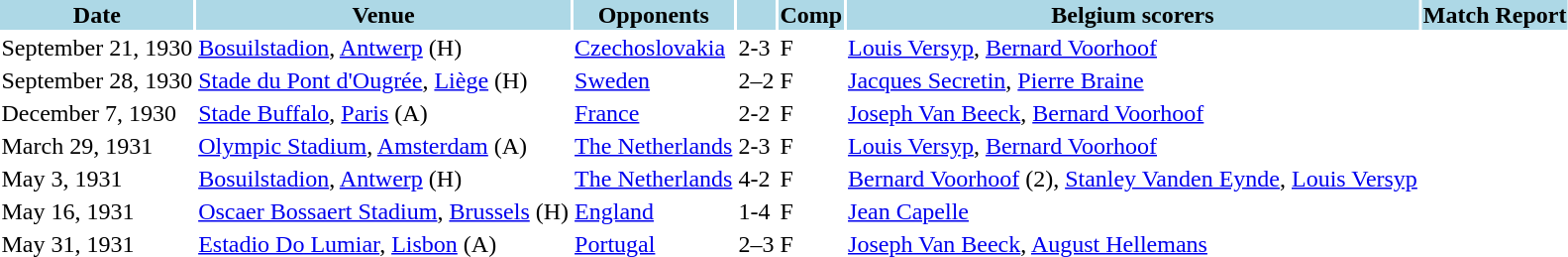<table>
<tr>
<th style="background: lightblue;">Date</th>
<th style="background: lightblue;">Venue</th>
<th style="background: lightblue;">Opponents</th>
<th style="background: lightblue;" align=center></th>
<th style="background: lightblue;" align=center>Comp</th>
<th style="background: lightblue;">Belgium scorers</th>
<th style="background: lightblue;">Match Report</th>
</tr>
<tr>
<td>September 21, 1930</td>
<td><a href='#'>Bosuilstadion</a>, <a href='#'>Antwerp</a> (H)</td>
<td><a href='#'>Czechoslovakia</a></td>
<td>2-3</td>
<td>F</td>
<td><a href='#'>Louis Versyp</a>, <a href='#'>Bernard Voorhoof</a></td>
<td></td>
</tr>
<tr>
<td>September 28, 1930</td>
<td><a href='#'>Stade du Pont d'Ougrée</a>, <a href='#'>Liège</a> (H)</td>
<td><a href='#'>Sweden</a></td>
<td>2–2</td>
<td>F</td>
<td><a href='#'>Jacques Secretin</a>, <a href='#'>Pierre Braine</a></td>
<td></td>
</tr>
<tr>
<td>December 7, 1930</td>
<td><a href='#'>Stade Buffalo</a>, <a href='#'>Paris</a> (A)</td>
<td><a href='#'>France</a></td>
<td>2-2</td>
<td>F</td>
<td><a href='#'>Joseph Van Beeck</a>, <a href='#'>Bernard Voorhoof</a></td>
<td></td>
</tr>
<tr>
<td>March 29, 1931</td>
<td><a href='#'>Olympic Stadium</a>, <a href='#'>Amsterdam</a> (A)</td>
<td><a href='#'>The Netherlands</a></td>
<td>2-3</td>
<td>F</td>
<td><a href='#'>Louis Versyp</a>, <a href='#'>Bernard Voorhoof</a></td>
<td></td>
</tr>
<tr>
<td>May 3, 1931</td>
<td><a href='#'>Bosuilstadion</a>, <a href='#'>Antwerp</a> (H)</td>
<td><a href='#'>The Netherlands</a></td>
<td>4-2</td>
<td>F</td>
<td><a href='#'>Bernard Voorhoof</a> (2), <a href='#'>Stanley Vanden Eynde</a>, <a href='#'>Louis Versyp</a></td>
<td></td>
</tr>
<tr>
<td>May 16, 1931</td>
<td><a href='#'>Oscaer Bossaert Stadium</a>, <a href='#'>Brussels</a> (H)</td>
<td><a href='#'>England</a></td>
<td>1-4</td>
<td>F</td>
<td><a href='#'>Jean Capelle</a></td>
<td></td>
</tr>
<tr>
<td>May 31, 1931</td>
<td><a href='#'>Estadio Do Lumiar</a>, <a href='#'>Lisbon</a> (A)</td>
<td><a href='#'>Portugal</a></td>
<td>2–3</td>
<td>F</td>
<td><a href='#'>Joseph Van Beeck</a>, <a href='#'>August Hellemans</a></td>
<td></td>
</tr>
</table>
